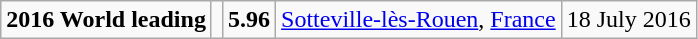<table class="wikitable">
<tr>
<td><strong>2016 World leading</strong></td>
<td></td>
<td><strong>5.96</strong></td>
<td><a href='#'>Sotteville-lès-Rouen</a>, <a href='#'>France</a></td>
<td>18 July 2016</td>
</tr>
</table>
